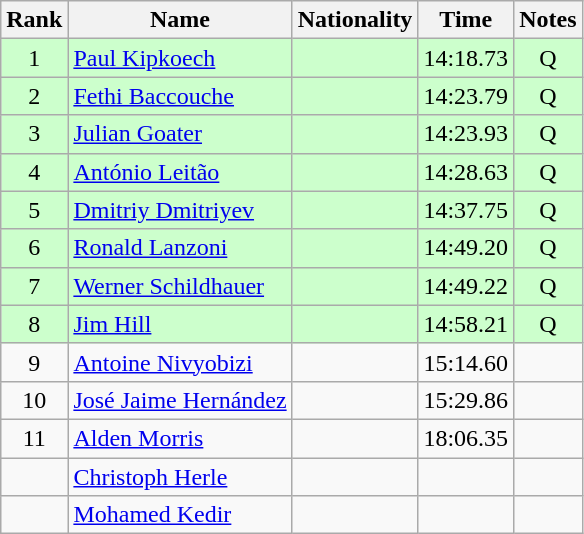<table class="wikitable sortable" style="text-align:center">
<tr>
<th>Rank</th>
<th>Name</th>
<th>Nationality</th>
<th>Time</th>
<th>Notes</th>
</tr>
<tr style="background:#ccffcc;">
<td align="center">1</td>
<td align=left><a href='#'>Paul Kipkoech</a></td>
<td align=left></td>
<td align="center">14:18.73</td>
<td>Q</td>
</tr>
<tr style="background:#ccffcc;">
<td align="center">2</td>
<td align=left><a href='#'>Fethi Baccouche</a></td>
<td align=left></td>
<td align="center">14:23.79</td>
<td>Q</td>
</tr>
<tr style="background:#ccffcc;">
<td align="center">3</td>
<td align=left><a href='#'>Julian Goater</a></td>
<td align=left></td>
<td align="center">14:23.93</td>
<td>Q</td>
</tr>
<tr style="background:#ccffcc;">
<td align="center">4</td>
<td align=left><a href='#'>António Leitão</a></td>
<td align=left></td>
<td align="center">14:28.63</td>
<td>Q</td>
</tr>
<tr style="background:#ccffcc;">
<td align="center">5</td>
<td align=left><a href='#'>Dmitriy Dmitriyev</a></td>
<td align=left></td>
<td align="center">14:37.75</td>
<td>Q</td>
</tr>
<tr style="background:#ccffcc;">
<td align="center">6</td>
<td align=left><a href='#'>Ronald Lanzoni</a></td>
<td align=left></td>
<td align="center">14:49.20</td>
<td>Q</td>
</tr>
<tr style="background:#ccffcc;">
<td align="center">7</td>
<td align=left><a href='#'>Werner Schildhauer</a></td>
<td align=left></td>
<td align="center">14:49.22</td>
<td>Q</td>
</tr>
<tr style="background:#ccffcc;">
<td align="center">8</td>
<td align=left><a href='#'>Jim Hill</a></td>
<td align=left></td>
<td align="center">14:58.21</td>
<td>Q</td>
</tr>
<tr>
<td align="center">9</td>
<td align=left><a href='#'>Antoine Nivyobizi</a></td>
<td align=left></td>
<td align="center">15:14.60</td>
<td></td>
</tr>
<tr>
<td align="center">10</td>
<td align=left><a href='#'>José Jaime Hernández</a></td>
<td align=left></td>
<td align="center">15:29.86</td>
<td></td>
</tr>
<tr>
<td align="center">11</td>
<td align=left><a href='#'>Alden Morris</a></td>
<td align=left></td>
<td align="center">18:06.35</td>
<td></td>
</tr>
<tr>
<td align="center"></td>
<td align=left><a href='#'>Christoph Herle</a></td>
<td align=left></td>
<td></td>
<td align="center"></td>
</tr>
<tr>
<td align="center"></td>
<td align=left><a href='#'>Mohamed Kedir</a></td>
<td align=left></td>
<td></td>
<td align="center"></td>
</tr>
</table>
